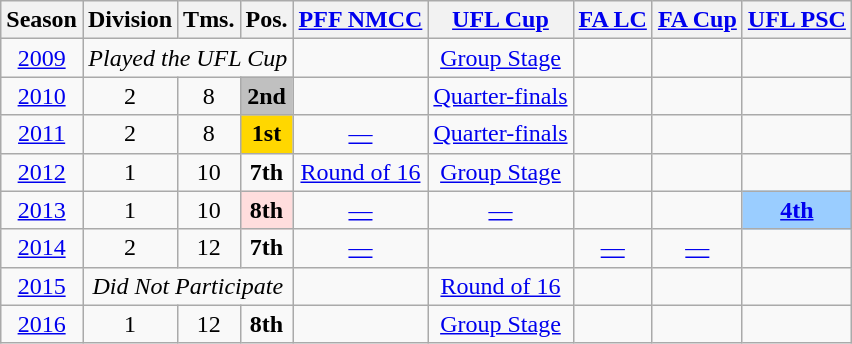<table class="wikitable">
<tr>
<th>Season</th>
<th>Division</th>
<th>Tms.</th>
<th>Pos.</th>
<th><a href='#'>PFF NMCC</a></th>
<th><a href='#'>UFL Cup</a></th>
<th><a href='#'>FA LC</a></th>
<th><a href='#'>FA Cup</a></th>
<th><a href='#'>UFL PSC</a></th>
</tr>
<tr>
<td align=center><a href='#'>2009</a></td>
<td colspan=3 align=center><em>Played the UFL Cup</em></td>
<td align=center></td>
<td align=center><a href='#'>Group Stage</a></td>
<td align=center></td>
<td align=center></td>
<td align=center></td>
</tr>
<tr>
<td align=center><a href='#'>2010</a></td>
<td align=center>2</td>
<td align=center>8</td>
<td align=center bgcolor=silver><strong>2nd</strong></td>
<td align=center></td>
<td align=center><a href='#'>Quarter-finals</a></td>
<td align=center></td>
<td align=center></td>
<td align=center></td>
</tr>
<tr>
<td align=center><a href='#'>2011</a></td>
<td align=center>2</td>
<td align=center>8</td>
<td align=center bgcolor=gold><strong>1st</strong></td>
<td align=center><a href='#'>—</a></td>
<td align=center><a href='#'>Quarter-finals</a></td>
<td align=center></td>
<td align=center></td>
<td align=center></td>
</tr>
<tr>
<td align=center><a href='#'>2012</a></td>
<td align=center>1</td>
<td align=center>10</td>
<td align=center><strong>7th</strong></td>
<td align=center><a href='#'>Round of 16</a></td>
<td align=center><a href='#'>Group Stage</a></td>
<td align=center></td>
<td align=center></td>
<td align=center></td>
</tr>
<tr>
<td align=center><a href='#'>2013</a></td>
<td align=center>1</td>
<td align=center>10</td>
<td align=center bgcolor=#fdd><strong>8th</strong></td>
<td align=center><a href='#'>—</a></td>
<td align=center><a href='#'>—</a></td>
<td align=center></td>
<td align=center></td>
<td align=center bgcolor=#9acdff><strong><a href='#'>4th</a></strong></td>
</tr>
<tr>
<td align=center><a href='#'>2014</a></td>
<td align=center>2</td>
<td align=center>12</td>
<td align=center><strong>7th</strong></td>
<td align=center><a href='#'>—</a></td>
<td align=center></td>
<td align=center><a href='#'>—</a></td>
<td align=center><a href='#'>—</a></td>
<td align=center></td>
</tr>
<tr>
<td align=center><a href='#'>2015</a></td>
<td colspan=3 align=center><em>Did Not Participate</em></td>
<td align=center></td>
<td align=center><a href='#'>Round of 16</a></td>
<td align=center></td>
<td align=center></td>
<td align=center></td>
</tr>
<tr>
<td align=center><a href='#'>2016</a></td>
<td align=center>1</td>
<td align=center>12</td>
<td align=center><strong>8th</strong></td>
<td align=center></td>
<td align=center><a href='#'>Group Stage</a></td>
<td align=center></td>
<td align=center></td>
<td align=center></td>
</tr>
</table>
